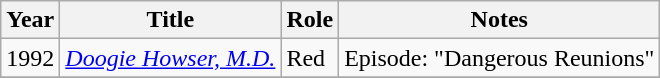<table class="wikitable sortable">
<tr>
<th>Year</th>
<th>Title</th>
<th>Role</th>
<th class="unsortable">Notes</th>
</tr>
<tr>
<td>1992</td>
<td><em><a href='#'>Doogie Howser, M.D.</a></em></td>
<td>Red</td>
<td>Episode: "Dangerous Reunions"</td>
</tr>
<tr>
</tr>
</table>
